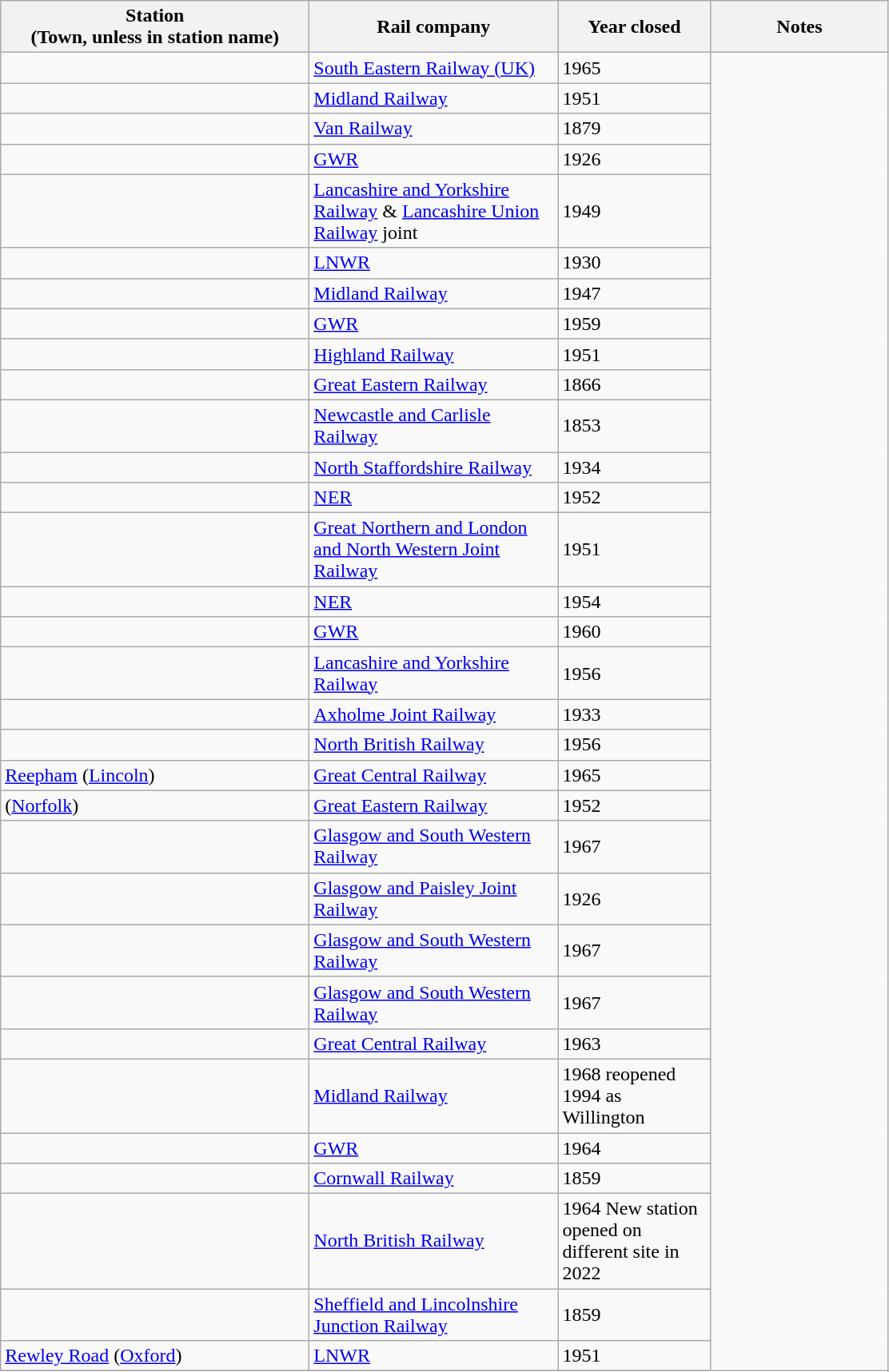<table class="wikitable sortable">
<tr>
<th style="width:250px">Station<br>(Town, unless in station name)</th>
<th style="width:200px">Rail company</th>
<th style="width:120px">Year closed</th>
<th style="width:20%">Notes</th>
</tr>
<tr>
<td></td>
<td><a href='#'>South Eastern Railway (UK)</a></td>
<td>1965</td>
</tr>
<tr>
<td></td>
<td><a href='#'>Midland Railway</a></td>
<td>1951</td>
</tr>
<tr>
<td></td>
<td><a href='#'>Van Railway</a></td>
<td>1879</td>
</tr>
<tr>
<td></td>
<td><a href='#'>GWR</a></td>
<td>1926</td>
</tr>
<tr>
<td></td>
<td><a href='#'>Lancashire and Yorkshire Railway</a> & <a href='#'>Lancashire Union Railway</a> joint</td>
<td>1949</td>
</tr>
<tr>
<td></td>
<td><a href='#'>LNWR</a></td>
<td>1930</td>
</tr>
<tr>
<td></td>
<td><a href='#'>Midland Railway</a></td>
<td>1947</td>
</tr>
<tr>
<td></td>
<td><a href='#'>GWR</a></td>
<td>1959</td>
</tr>
<tr>
<td></td>
<td><a href='#'>Highland Railway</a></td>
<td>1951</td>
</tr>
<tr>
<td></td>
<td><a href='#'>Great Eastern Railway</a></td>
<td>1866</td>
</tr>
<tr>
<td></td>
<td><a href='#'>Newcastle and Carlisle Railway</a></td>
<td>1853</td>
</tr>
<tr>
<td></td>
<td><a href='#'>North Staffordshire Railway</a></td>
<td>1934</td>
</tr>
<tr>
<td></td>
<td><a href='#'>NER</a></td>
<td>1952</td>
</tr>
<tr>
<td></td>
<td><a href='#'>Great Northern and London and North Western Joint Railway</a></td>
<td>1951</td>
</tr>
<tr>
<td></td>
<td><a href='#'>NER</a></td>
<td>1954</td>
</tr>
<tr>
<td></td>
<td><a href='#'>GWR</a></td>
<td>1960</td>
</tr>
<tr>
<td></td>
<td><a href='#'>Lancashire and Yorkshire Railway</a></td>
<td>1956</td>
</tr>
<tr>
<td></td>
<td><a href='#'>Axholme Joint Railway</a></td>
<td>1933</td>
</tr>
<tr>
<td></td>
<td><a href='#'>North British Railway</a></td>
<td>1956</td>
</tr>
<tr>
<td><a href='#'>Reepham</a> (<a href='#'>Lincoln</a>)</td>
<td><a href='#'>Great Central Railway</a></td>
<td>1965</td>
</tr>
<tr>
<td> (<a href='#'>Norfolk</a>)</td>
<td><a href='#'>Great Eastern Railway</a></td>
<td>1952</td>
</tr>
<tr>
<td></td>
<td><a href='#'>Glasgow and South Western Railway</a></td>
<td>1967</td>
</tr>
<tr>
<td></td>
<td><a href='#'>Glasgow and Paisley Joint Railway</a></td>
<td>1926</td>
</tr>
<tr>
<td></td>
<td><a href='#'>Glasgow and South Western Railway</a></td>
<td>1967</td>
</tr>
<tr>
<td></td>
<td><a href='#'>Glasgow and South Western Railway</a></td>
<td>1967</td>
</tr>
<tr>
<td></td>
<td><a href='#'>Great Central Railway</a></td>
<td>1963</td>
</tr>
<tr>
<td></td>
<td><a href='#'>Midland Railway</a></td>
<td>1968 reopened 1994 as Willington</td>
</tr>
<tr>
<td></td>
<td><a href='#'>GWR</a></td>
<td>1964</td>
</tr>
<tr>
<td></td>
<td><a href='#'>Cornwall Railway</a></td>
<td>1859</td>
</tr>
<tr>
<td></td>
<td><a href='#'>North British Railway</a></td>
<td>1964 New station opened on different site in 2022</td>
</tr>
<tr>
<td></td>
<td><a href='#'>Sheffield and Lincolnshire Junction Railway</a></td>
<td>1859</td>
</tr>
<tr>
<td><a href='#'>Rewley Road</a> (<a href='#'>Oxford</a>)</td>
<td><a href='#'>LNWR</a></td>
<td>1951</td>
</tr>
<tr>
</tr>
</table>
